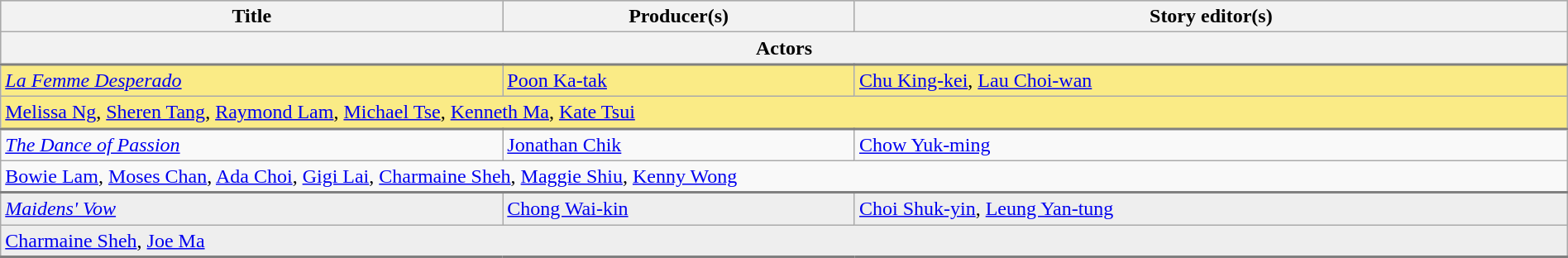<table class="wikitable" border="1" width="100%">
<tr style="background:#bebebe">
<th>Title</th>
<th>Producer(s)</th>
<th>Story editor(s)</th>
</tr>
<tr style="background:#bebebe">
<th colspan="3" style="border-bottom:2px solid grey">Actors</th>
</tr>
<tr style="background:#FAEB86">
<td><em><a href='#'>La Femme Desperado</a></em></td>
<td><a href='#'>Poon Ka-tak</a></td>
<td><a href='#'>Chu King-kei</a>, <a href='#'>Lau Choi-wan</a></td>
</tr>
<tr style="background:#FAEB86">
<td colspan="3" style="border-bottom:2px solid grey"><a href='#'>Melissa Ng</a>, <a href='#'>Sheren Tang</a>, <a href='#'>Raymond Lam</a>, <a href='#'>Michael Tse</a>, <a href='#'>Kenneth Ma</a>, <a href='#'>Kate Tsui</a></td>
</tr>
<tr>
<td><em><a href='#'>The Dance of Passion</a></em></td>
<td><a href='#'>Jonathan Chik</a></td>
<td><a href='#'>Chow Yuk-ming</a></td>
</tr>
<tr>
<td colspan="3" style="border-bottom:2px solid grey"><a href='#'>Bowie Lam</a>, <a href='#'>Moses Chan</a>, <a href='#'>Ada Choi</a>, <a href='#'>Gigi Lai</a>, <a href='#'>Charmaine Sheh</a>, <a href='#'>Maggie Shiu</a>, <a href='#'>Kenny Wong</a></td>
</tr>
<tr style="background:#EEEEEE">
<td><em><a href='#'>Maidens' Vow</a></em></td>
<td><a href='#'>Chong Wai-kin</a></td>
<td><a href='#'>Choi Shuk-yin</a>, <a href='#'>Leung Yan-tung</a></td>
</tr>
<tr style="background:#EEEEEE">
<td colspan="3" style="border-bottom:2px solid grey"><a href='#'>Charmaine Sheh</a>, <a href='#'>Joe Ma</a></td>
</tr>
</table>
